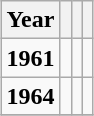<table class="wikitable" style="margin: 1em auto 1em auto">
<tr align=center>
<th>Year</th>
<th></th>
<th></th>
<th></th>
</tr>
<tr>
<td><strong>1961</strong></td>
<td></td>
<td></td>
<td></td>
</tr>
<tr>
<td><strong>1964</strong></td>
<td></td>
<td></td>
<td></td>
</tr>
<tr>
</tr>
</table>
